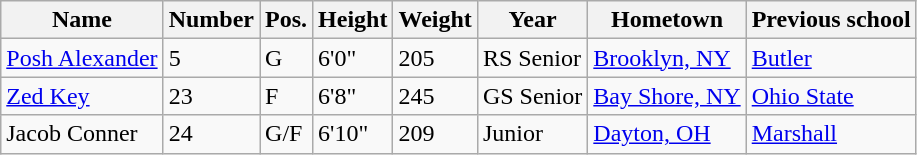<table class="wikitable sortable" border="1">
<tr>
<th>Name</th>
<th>Number</th>
<th>Pos.</th>
<th>Height</th>
<th>Weight</th>
<th>Year</th>
<th>Hometown</th>
<th class="unsortable">Previous school</th>
</tr>
<tr>
<td><a href='#'>Posh Alexander</a></td>
<td>5</td>
<td>G</td>
<td>6'0"</td>
<td>205</td>
<td>RS Senior</td>
<td><a href='#'>Brooklyn, NY</a></td>
<td><a href='#'>Butler</a></td>
</tr>
<tr>
<td><a href='#'>Zed Key</a></td>
<td>23</td>
<td>F</td>
<td>6'8"</td>
<td>245</td>
<td>GS Senior</td>
<td><a href='#'>Bay Shore, NY</a></td>
<td><a href='#'>Ohio State</a></td>
</tr>
<tr>
<td>Jacob Conner</td>
<td>24</td>
<td>G/F</td>
<td>6'10"</td>
<td>209</td>
<td>Junior</td>
<td><a href='#'>Dayton, OH</a></td>
<td><a href='#'>Marshall</a></td>
</tr>
</table>
